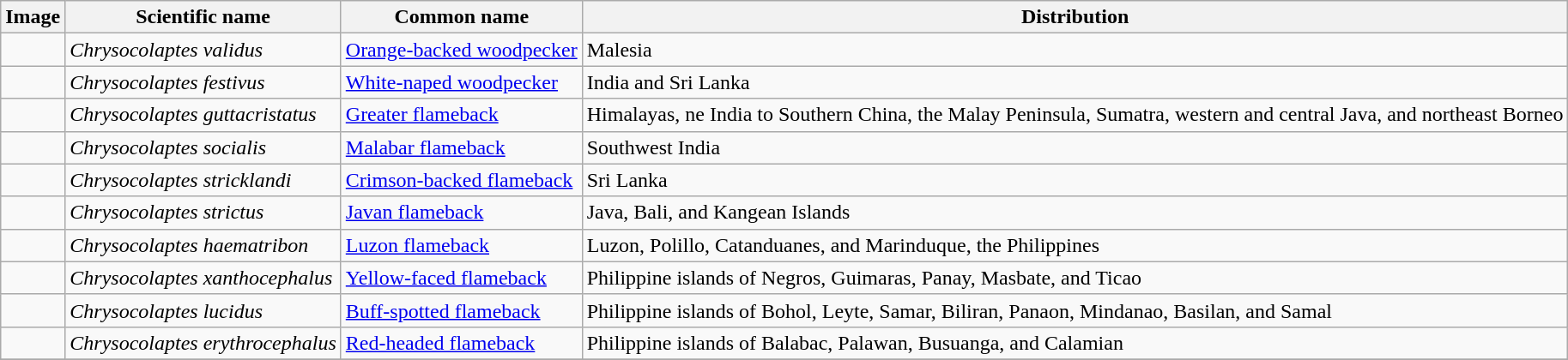<table class="wikitable">
<tr>
<th>Image</th>
<th>Scientific name</th>
<th>Common name</th>
<th>Distribution</th>
</tr>
<tr>
<td></td>
<td><em>Chrysocolaptes validus</em></td>
<td><a href='#'>Orange-backed woodpecker</a></td>
<td>Malesia</td>
</tr>
<tr>
<td></td>
<td><em>Chrysocolaptes festivus</em></td>
<td><a href='#'>White-naped woodpecker</a></td>
<td>India and Sri Lanka</td>
</tr>
<tr>
<td></td>
<td><em>Chrysocolaptes guttacristatus</em></td>
<td><a href='#'>Greater flameback</a></td>
<td>Himalayas, ne India to Southern China, the Malay Peninsula, Sumatra, western and central Java, and northeast Borneo</td>
</tr>
<tr>
<td></td>
<td><em>Chrysocolaptes socialis</em></td>
<td><a href='#'>Malabar flameback</a></td>
<td>Southwest India</td>
</tr>
<tr>
<td></td>
<td><em>Chrysocolaptes stricklandi</em></td>
<td><a href='#'>Crimson-backed flameback</a></td>
<td>Sri Lanka</td>
</tr>
<tr>
<td></td>
<td><em>Chrysocolaptes strictus</em></td>
<td><a href='#'>Javan flameback</a></td>
<td>Java, Bali, and Kangean Islands</td>
</tr>
<tr>
<td></td>
<td><em>Chrysocolaptes haematribon</em></td>
<td><a href='#'>Luzon flameback</a></td>
<td>Luzon, Polillo, Catanduanes, and Marinduque, the Philippines</td>
</tr>
<tr>
<td></td>
<td><em>Chrysocolaptes xanthocephalus</em></td>
<td><a href='#'>Yellow-faced flameback</a></td>
<td>Philippine islands of Negros, Guimaras, Panay, Masbate, and Ticao</td>
</tr>
<tr>
<td></td>
<td><em>Chrysocolaptes lucidus</em></td>
<td><a href='#'>Buff-spotted flameback</a></td>
<td>Philippine islands of Bohol, Leyte, Samar, Biliran, Panaon, Mindanao, Basilan, and Samal</td>
</tr>
<tr>
<td></td>
<td><em>Chrysocolaptes erythrocephalus</em></td>
<td><a href='#'>Red-headed flameback</a></td>
<td>Philippine islands of Balabac, Palawan, Busuanga, and Calamian</td>
</tr>
<tr>
</tr>
</table>
